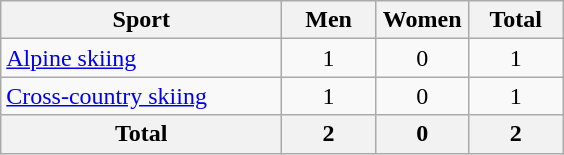<table class="wikitable sortable" style="text-align:center">
<tr>
<th width=180>Sport</th>
<th width=55>Men</th>
<th width=55>Women</th>
<th width=55>Total</th>
</tr>
<tr>
<td align=left><a href='#'>Alpine skiing</a></td>
<td>1</td>
<td>0</td>
<td>1</td>
</tr>
<tr>
<td align=left><a href='#'>Cross-country skiing</a></td>
<td>1</td>
<td>0</td>
<td>1</td>
</tr>
<tr>
<th>Total</th>
<th>2</th>
<th>0</th>
<th>2</th>
</tr>
</table>
